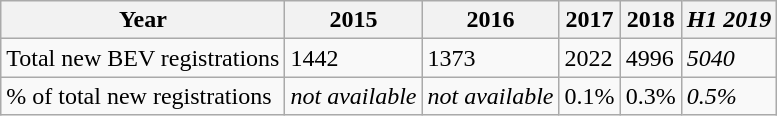<table class="wikitable">
<tr>
<th>Year</th>
<th>2015</th>
<th>2016</th>
<th>2017</th>
<th>2018</th>
<th><em>H1 2019</em></th>
</tr>
<tr>
<td>Total new BEV registrations</td>
<td>1442</td>
<td>1373</td>
<td>2022</td>
<td>4996</td>
<td><em>5040</em></td>
</tr>
<tr>
<td>% of total new registrations</td>
<td><em>not available</em></td>
<td><em>not available</em></td>
<td>0.1%</td>
<td>0.3%</td>
<td><em>0.5%</em></td>
</tr>
</table>
